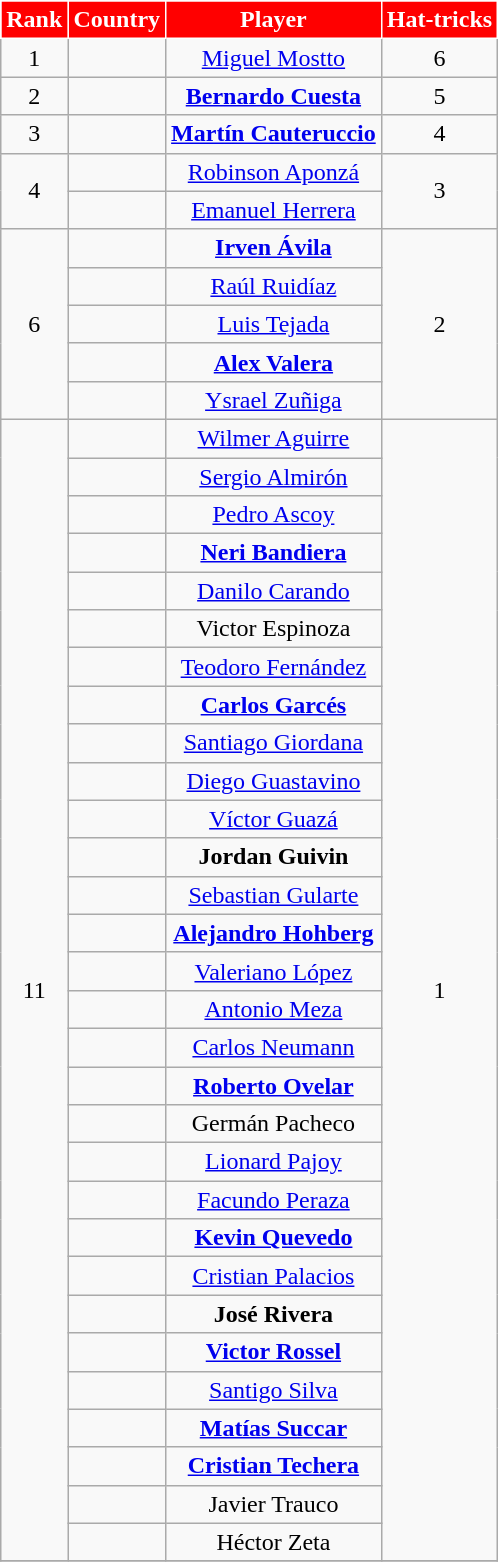<table class="wikitable" style="text-align:center;">
<tr>
<th style="background:red; color:white; border:1px solid white;">Rank</th>
<th style="background:red; color:white; border:1px solid white;">Country</th>
<th style="background:red; color:white; border:1px solid white;">Player</th>
<th style="background:red; color:white; border:1px solid white;">Hat-tricks</th>
</tr>
<tr>
<td>1</td>
<td></td>
<td><a href='#'>Miguel Mostto</a></td>
<td>6</td>
</tr>
<tr>
<td>2</td>
<td></td>
<td><strong><a href='#'>Bernardo Cuesta</a></strong></td>
<td>5</td>
</tr>
<tr>
<td>3</td>
<td></td>
<td><strong><a href='#'>Martín Cauteruccio</a></strong></td>
<td>4</td>
</tr>
<tr>
<td rowspan=2>4</td>
<td></td>
<td><a href='#'>Robinson Aponzá</a></td>
<td rowspan=2>3</td>
</tr>
<tr>
<td></td>
<td><a href='#'>Emanuel Herrera</a></td>
</tr>
<tr>
<td rowspan=5>6</td>
<td></td>
<td><strong><a href='#'>Irven Ávila</a></strong></td>
<td rowspan=5>2</td>
</tr>
<tr>
<td></td>
<td><a href='#'>Raúl Ruidíaz</a></td>
</tr>
<tr>
<td></td>
<td><a href='#'>Luis Tejada</a></td>
</tr>
<tr>
<td></td>
<td><strong><a href='#'>Alex Valera</a></strong></td>
</tr>
<tr>
<td></td>
<td><a href='#'>Ysrael Zuñiga</a></td>
</tr>
<tr>
<td rowspan=30>11</td>
<td></td>
<td><a href='#'>Wilmer Aguirre</a></td>
<td rowspan=30>1</td>
</tr>
<tr>
<td></td>
<td><a href='#'>Sergio Almirón</a></td>
</tr>
<tr>
<td></td>
<td><a href='#'>Pedro Ascoy</a></td>
</tr>
<tr>
<td></td>
<td><strong><a href='#'>Neri Bandiera</a></strong></td>
</tr>
<tr>
<td></td>
<td><a href='#'>Danilo Carando</a></td>
</tr>
<tr>
<td></td>
<td>Victor Espinoza</td>
</tr>
<tr>
<td></td>
<td><a href='#'>Teodoro Fernández</a></td>
</tr>
<tr>
<td></td>
<td><strong><a href='#'>Carlos Garcés</a></strong></td>
</tr>
<tr>
<td></td>
<td><a href='#'>Santiago Giordana</a></td>
</tr>
<tr>
<td></td>
<td><a href='#'>Diego Guastavino</a></td>
</tr>
<tr>
<td></td>
<td><a href='#'>Víctor Guazá</a></td>
</tr>
<tr>
<td></td>
<td><strong>Jordan Guivin</strong></td>
</tr>
<tr>
<td></td>
<td><a href='#'>Sebastian Gularte</a></td>
</tr>
<tr>
<td></td>
<td><strong><a href='#'>Alejandro Hohberg</a></strong></td>
</tr>
<tr>
<td></td>
<td><a href='#'>Valeriano López</a></td>
</tr>
<tr>
<td></td>
<td><a href='#'>Antonio Meza</a></td>
</tr>
<tr>
<td></td>
<td><a href='#'>Carlos Neumann</a></td>
</tr>
<tr>
<td></td>
<td><strong><a href='#'>Roberto Ovelar</a></strong></td>
</tr>
<tr>
<td></td>
<td>Germán Pacheco</td>
</tr>
<tr>
<td></td>
<td><a href='#'>Lionard Pajoy</a></td>
</tr>
<tr>
<td></td>
<td><a href='#'>Facundo Peraza</a></td>
</tr>
<tr>
<td></td>
<td><strong><a href='#'>Kevin Quevedo</a></strong></td>
</tr>
<tr>
<td></td>
<td><a href='#'>Cristian Palacios</a></td>
</tr>
<tr>
<td></td>
<td><strong>José Rivera</strong></td>
</tr>
<tr>
<td></td>
<td><strong><a href='#'>Victor Rossel</a></strong></td>
</tr>
<tr>
<td></td>
<td><a href='#'>Santigo Silva</a></td>
</tr>
<tr>
<td></td>
<td><strong><a href='#'>Matías Succar</a></strong></td>
</tr>
<tr>
<td></td>
<td><strong><a href='#'>Cristian Techera</a></strong></td>
</tr>
<tr>
<td></td>
<td>Javier Trauco</td>
</tr>
<tr>
<td></td>
<td>Héctor Zeta</td>
</tr>
<tr>
</tr>
</table>
